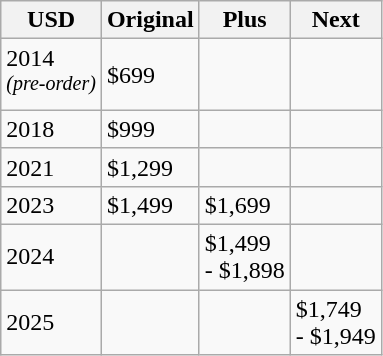<table class="wikitable">
<tr>
<th>USD</th>
<th>Original</th>
<th>Plus</th>
<th>Next</th>
</tr>
<tr>
<td>2014<br><sup><em>(pre-order)</em></sup></td>
<td>$699</td>
<td></td>
<td></td>
</tr>
<tr>
<td>2018</td>
<td>$999</td>
<td></td>
<td></td>
</tr>
<tr>
<td>2021</td>
<td>$1,299</td>
<td></td>
<td></td>
</tr>
<tr>
<td>2023</td>
<td>$1,499</td>
<td>$1,699</td>
<td></td>
</tr>
<tr>
<td>2024</td>
<td></td>
<td>$1,499<br>- $1,898</td>
<td></td>
</tr>
<tr>
<td>2025</td>
<td></td>
<td></td>
<td>$1,749<br>- $1,949</td>
</tr>
</table>
